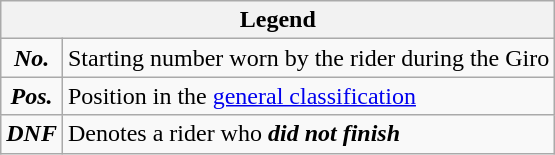<table class="wikitable">
<tr>
<th colspan=2>Legend</th>
</tr>
<tr>
<td align=center><strong><em>No.</em></strong></td>
<td>Starting number worn by the rider during the Giro</td>
</tr>
<tr>
<td align=center><strong><em>Pos.</em></strong></td>
<td>Position in the <a href='#'>general classification</a></td>
</tr>
<tr>
<td align=center><strong><em>DNF</em></strong></td>
<td>Denotes a rider who <strong><em>did not finish</em></strong></td>
</tr>
</table>
